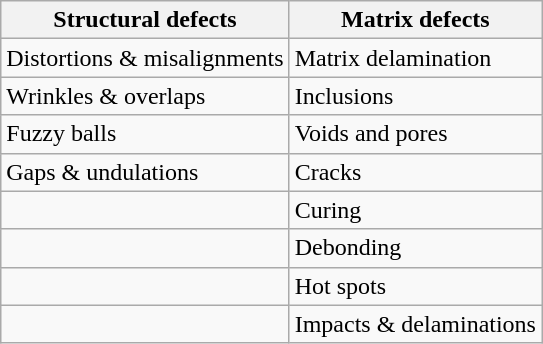<table class="wikitable">
<tr>
<th>Structural defects</th>
<th>Matrix defects</th>
</tr>
<tr>
<td>Distortions & misalignments</td>
<td>Matrix delamination</td>
</tr>
<tr>
<td>Wrinkles & overlaps</td>
<td>Inclusions</td>
</tr>
<tr>
<td>Fuzzy balls</td>
<td>Voids and pores</td>
</tr>
<tr>
<td>Gaps & undulations</td>
<td>Cracks</td>
</tr>
<tr>
<td></td>
<td>Curing</td>
</tr>
<tr>
<td></td>
<td>Debonding</td>
</tr>
<tr>
<td></td>
<td>Hot spots</td>
</tr>
<tr>
<td></td>
<td>Impacts & delaminations</td>
</tr>
</table>
